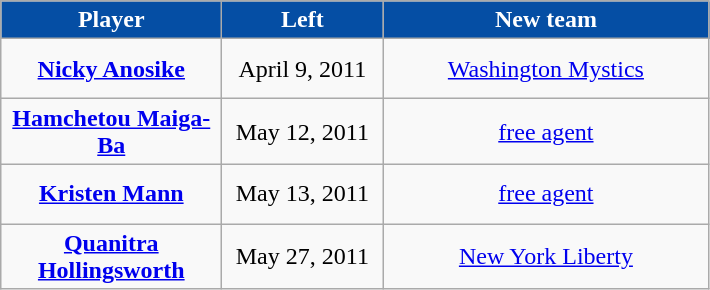<table class="wikitable" style="text-align: center">
<tr align="center"  bgcolor="#dddddd">
<td style="background:#054EA4;color:white; width:140px"><strong>Player</strong></td>
<td style="background:#054EA4;color:white; width:100px"><strong>Left</strong></td>
<td style="background:#054EA4;color:white; width:210px"><strong>New team</strong></td>
</tr>
<tr style="height:40px">
<td><strong><a href='#'>Nicky Anosike</a></strong></td>
<td>April 9, 2011</td>
<td><a href='#'>Washington Mystics</a></td>
</tr>
<tr style="height:40px">
<td><strong><a href='#'>Hamchetou Maiga-Ba</a></strong></td>
<td>May 12, 2011</td>
<td><a href='#'>free agent</a></td>
</tr>
<tr style="height:40px">
<td><strong><a href='#'>Kristen Mann</a></strong></td>
<td>May 13, 2011</td>
<td><a href='#'>free agent</a></td>
</tr>
<tr style="height:40px">
<td><strong><a href='#'>Quanitra Hollingsworth</a></strong></td>
<td>May 27, 2011</td>
<td><a href='#'>New York Liberty</a></td>
</tr>
</table>
